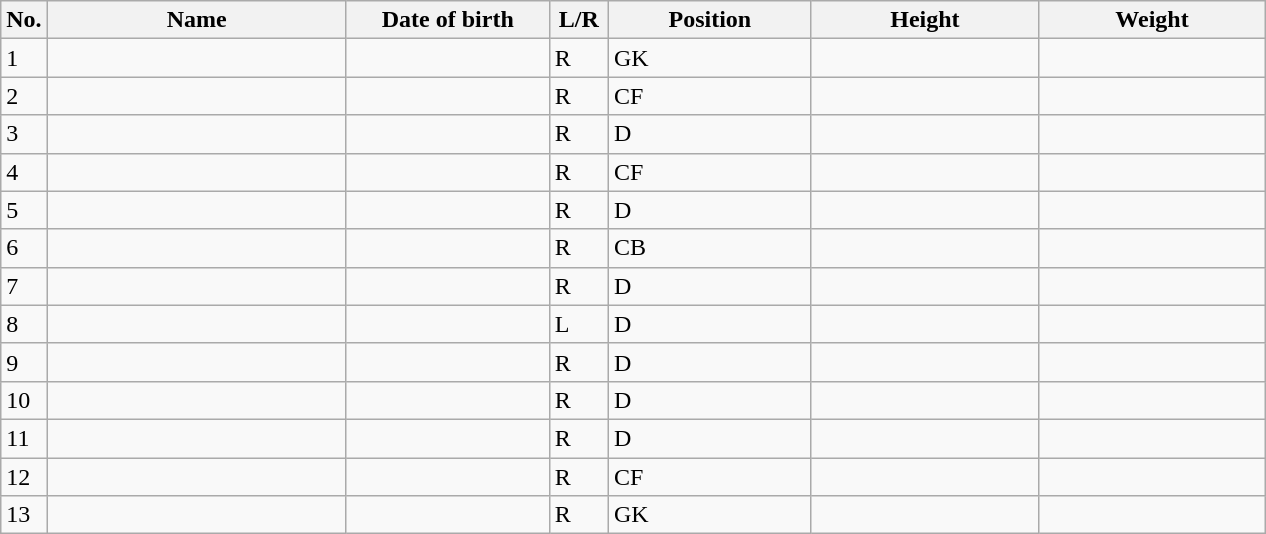<table class=wikitable sortable style=font-size:100%; text-align:center;>
<tr>
<th>No.</th>
<th style=width:12em>Name</th>
<th style=width:8em>Date of birth</th>
<th style=width:2em>L/R</th>
<th style=width:8em>Position</th>
<th style=width:9em>Height</th>
<th style=width:9em>Weight</th>
</tr>
<tr>
<td>1</td>
<td align=left></td>
<td></td>
<td>R</td>
<td>GK</td>
<td></td>
<td></td>
</tr>
<tr>
<td>2</td>
<td align=left></td>
<td></td>
<td>R</td>
<td>CF</td>
<td></td>
<td></td>
</tr>
<tr>
<td>3</td>
<td align=left></td>
<td></td>
<td>R</td>
<td>D</td>
<td></td>
<td></td>
</tr>
<tr>
<td>4</td>
<td align=left></td>
<td></td>
<td>R</td>
<td>CF</td>
<td></td>
<td></td>
</tr>
<tr>
<td>5</td>
<td align=left></td>
<td></td>
<td>R</td>
<td>D</td>
<td></td>
<td></td>
</tr>
<tr>
<td>6</td>
<td align=left></td>
<td></td>
<td>R</td>
<td>CB</td>
<td></td>
<td></td>
</tr>
<tr>
<td>7</td>
<td align=left></td>
<td></td>
<td>R</td>
<td>D</td>
<td></td>
<td></td>
</tr>
<tr>
<td>8</td>
<td align=left></td>
<td></td>
<td>L</td>
<td>D</td>
<td></td>
<td></td>
</tr>
<tr>
<td>9</td>
<td align=left></td>
<td></td>
<td>R</td>
<td>D</td>
<td></td>
<td></td>
</tr>
<tr>
<td>10</td>
<td align=left></td>
<td></td>
<td>R</td>
<td>D</td>
<td></td>
<td></td>
</tr>
<tr>
<td>11</td>
<td align=left></td>
<td></td>
<td>R</td>
<td>D</td>
<td></td>
<td></td>
</tr>
<tr>
<td>12</td>
<td align=left></td>
<td></td>
<td>R</td>
<td>CF</td>
<td></td>
<td></td>
</tr>
<tr>
<td>13</td>
<td align=left></td>
<td></td>
<td>R</td>
<td>GK</td>
<td></td>
<td></td>
</tr>
</table>
